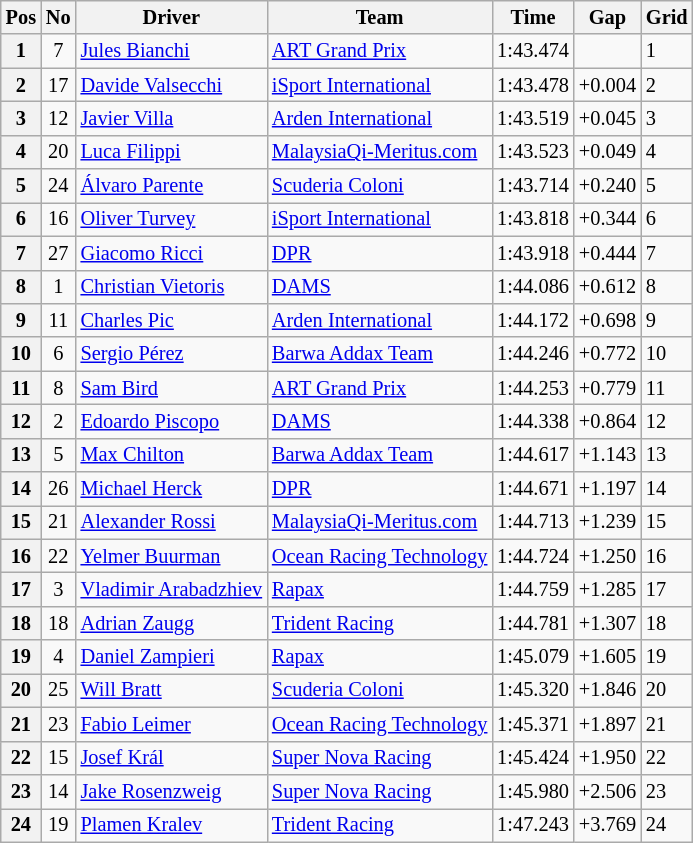<table class="wikitable" style="font-size: 85%">
<tr>
<th>Pos</th>
<th>No</th>
<th>Driver</th>
<th>Team</th>
<th>Time</th>
<th>Gap</th>
<th>Grid</th>
</tr>
<tr>
<th>1</th>
<td align="center">7</td>
<td> <a href='#'>Jules Bianchi</a></td>
<td><a href='#'>ART Grand Prix</a></td>
<td>1:43.474</td>
<td></td>
<td>1</td>
</tr>
<tr>
<th>2</th>
<td align="center">17</td>
<td> <a href='#'>Davide Valsecchi</a></td>
<td><a href='#'>iSport International</a></td>
<td>1:43.478</td>
<td>+0.004</td>
<td>2</td>
</tr>
<tr>
<th>3</th>
<td align="center">12</td>
<td> <a href='#'>Javier Villa</a></td>
<td><a href='#'>Arden International</a></td>
<td>1:43.519</td>
<td>+0.045</td>
<td>3</td>
</tr>
<tr>
<th>4</th>
<td align="center">20</td>
<td> <a href='#'>Luca Filippi</a></td>
<td><a href='#'>MalaysiaQi-Meritus.com</a></td>
<td>1:43.523</td>
<td>+0.049</td>
<td>4</td>
</tr>
<tr>
<th>5</th>
<td align="center">24</td>
<td> <a href='#'>Álvaro Parente</a></td>
<td><a href='#'>Scuderia Coloni</a></td>
<td>1:43.714</td>
<td>+0.240</td>
<td>5</td>
</tr>
<tr>
<th>6</th>
<td align="center">16</td>
<td> <a href='#'>Oliver Turvey</a></td>
<td><a href='#'>iSport International</a></td>
<td>1:43.818</td>
<td>+0.344</td>
<td>6</td>
</tr>
<tr>
<th>7</th>
<td align="center">27</td>
<td> <a href='#'>Giacomo Ricci</a></td>
<td><a href='#'>DPR</a></td>
<td>1:43.918</td>
<td>+0.444</td>
<td>7</td>
</tr>
<tr>
<th>8</th>
<td align="center">1</td>
<td> <a href='#'>Christian Vietoris</a></td>
<td><a href='#'>DAMS</a></td>
<td>1:44.086</td>
<td>+0.612</td>
<td>8</td>
</tr>
<tr>
<th>9</th>
<td align="center">11</td>
<td> <a href='#'>Charles Pic</a></td>
<td><a href='#'>Arden International</a></td>
<td>1:44.172</td>
<td>+0.698</td>
<td>9</td>
</tr>
<tr>
<th>10</th>
<td align="center">6</td>
<td> <a href='#'>Sergio Pérez</a></td>
<td><a href='#'>Barwa Addax Team</a></td>
<td>1:44.246</td>
<td>+0.772</td>
<td>10</td>
</tr>
<tr>
<th>11</th>
<td align="center">8</td>
<td> <a href='#'>Sam Bird</a></td>
<td><a href='#'>ART Grand Prix</a></td>
<td>1:44.253</td>
<td>+0.779</td>
<td>11</td>
</tr>
<tr>
<th>12</th>
<td align="center">2</td>
<td> <a href='#'>Edoardo Piscopo</a></td>
<td><a href='#'>DAMS</a></td>
<td>1:44.338</td>
<td>+0.864</td>
<td>12</td>
</tr>
<tr>
<th>13</th>
<td align="center">5</td>
<td> <a href='#'>Max Chilton</a></td>
<td><a href='#'>Barwa Addax Team</a></td>
<td>1:44.617</td>
<td>+1.143</td>
<td>13</td>
</tr>
<tr>
<th>14</th>
<td align="center">26</td>
<td> <a href='#'>Michael Herck</a></td>
<td><a href='#'>DPR</a></td>
<td>1:44.671</td>
<td>+1.197</td>
<td>14</td>
</tr>
<tr>
<th>15</th>
<td align="center">21</td>
<td> <a href='#'>Alexander Rossi</a></td>
<td><a href='#'>MalaysiaQi-Meritus.com</a></td>
<td>1:44.713</td>
<td>+1.239</td>
<td>15</td>
</tr>
<tr>
<th>16</th>
<td align="center">22</td>
<td> <a href='#'>Yelmer Buurman</a></td>
<td><a href='#'>Ocean Racing Technology</a></td>
<td>1:44.724</td>
<td>+1.250</td>
<td>16</td>
</tr>
<tr>
<th>17</th>
<td align="center">3</td>
<td> <a href='#'>Vladimir Arabadzhiev</a></td>
<td><a href='#'>Rapax</a></td>
<td>1:44.759</td>
<td>+1.285</td>
<td>17</td>
</tr>
<tr>
<th>18</th>
<td align="center">18</td>
<td> <a href='#'>Adrian Zaugg</a></td>
<td><a href='#'>Trident Racing</a></td>
<td>1:44.781</td>
<td>+1.307</td>
<td>18</td>
</tr>
<tr>
<th>19</th>
<td align="center">4</td>
<td> <a href='#'>Daniel Zampieri</a></td>
<td><a href='#'>Rapax</a></td>
<td>1:45.079</td>
<td>+1.605</td>
<td>19</td>
</tr>
<tr>
<th>20</th>
<td align="center">25</td>
<td> <a href='#'>Will Bratt</a></td>
<td><a href='#'>Scuderia Coloni</a></td>
<td>1:45.320</td>
<td>+1.846</td>
<td>20</td>
</tr>
<tr>
<th>21</th>
<td align="center">23</td>
<td> <a href='#'>Fabio Leimer</a></td>
<td><a href='#'>Ocean Racing Technology</a></td>
<td>1:45.371</td>
<td>+1.897</td>
<td>21</td>
</tr>
<tr>
<th>22</th>
<td align="center">15</td>
<td> <a href='#'>Josef Král</a></td>
<td><a href='#'>Super Nova Racing</a></td>
<td>1:45.424</td>
<td>+1.950</td>
<td>22</td>
</tr>
<tr>
<th>23</th>
<td align="center">14</td>
<td> <a href='#'>Jake Rosenzweig</a></td>
<td><a href='#'>Super Nova Racing</a></td>
<td>1:45.980</td>
<td>+2.506</td>
<td>23</td>
</tr>
<tr>
<th>24</th>
<td align="center">19</td>
<td> <a href='#'>Plamen Kralev</a></td>
<td><a href='#'>Trident Racing</a></td>
<td>1:47.243</td>
<td>+3.769</td>
<td>24</td>
</tr>
</table>
